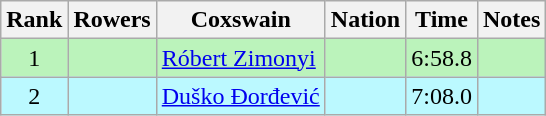<table class="wikitable sortable" style="text-align:center">
<tr>
<th>Rank</th>
<th>Rowers</th>
<th>Coxswain</th>
<th>Nation</th>
<th>Time</th>
<th>Notes</th>
</tr>
<tr bgcolor=bbf3bb>
<td>1</td>
<td align=left></td>
<td align=left><a href='#'>Róbert Zimonyi</a></td>
<td align=left></td>
<td>6:58.8</td>
<td></td>
</tr>
<tr bgcolor=bbf9ff>
<td>2</td>
<td align=left></td>
<td align=left><a href='#'>Duško Ðorđević</a></td>
<td align=left></td>
<td>7:08.0</td>
<td></td>
</tr>
</table>
